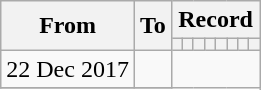<table class="wikitable" style="text-align: left">
<tr>
<th rowspan="2">From</th>
<th rowspan="2">To</th>
<th colspan="8">Record</th>
</tr>
<tr>
<th></th>
<th></th>
<th></th>
<th></th>
<th></th>
<th></th>
<th></th>
<th></th>
</tr>
<tr>
<td style="text-align:left">22 Dec 2017</td>
<td style="text-align:left"><br></td>
</tr>
<tr>
</tr>
</table>
